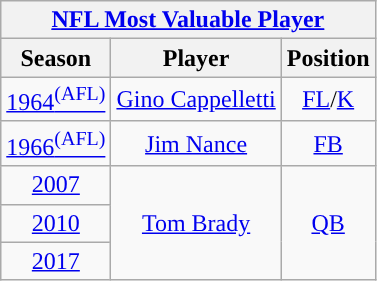<table class="wikitable sortable" style="text-align:center">
<tr>
<th colspan="3"><a href='#'><span><u>NFL Most Valuable Player</u></span></a></th>
</tr>
<tr>
<th>Season</th>
<th>Player</th>
<th>Position</th>
</tr>
<tr>
<td><a href='#'>1964<sup>(AFL)</sup></a></td>
<td><a href='#'>Gino Cappelletti</a></td>
<td><a href='#'>FL</a>/<a href='#'>K</a></td>
</tr>
<tr>
<td><a href='#'>1966<sup>(AFL)</sup></a></td>
<td><a href='#'>Jim Nance</a></td>
<td><a href='#'>FB</a></td>
</tr>
<tr>
<td><a href='#'>2007</a></td>
<td rowspan=3><a href='#'>Tom Brady</a></td>
<td rowspan=3><a href='#'>QB</a></td>
</tr>
<tr>
<td><a href='#'>2010</a></td>
</tr>
<tr>
<td><a href='#'>2017</a></td>
</tr>
</table>
